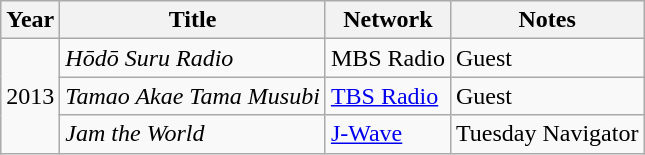<table class="wikitable">
<tr>
<th>Year</th>
<th>Title</th>
<th>Network</th>
<th>Notes</th>
</tr>
<tr>
<td rowspan="3">2013</td>
<td><em>Hōdō Suru Radio</em></td>
<td>MBS Radio</td>
<td>Guest</td>
</tr>
<tr>
<td><em>Tamao Akae Tama Musubi</em></td>
<td><a href='#'>TBS Radio</a></td>
<td>Guest</td>
</tr>
<tr>
<td><em>Jam the World</em></td>
<td><a href='#'>J-Wave</a></td>
<td>Tuesday Navigator</td>
</tr>
</table>
